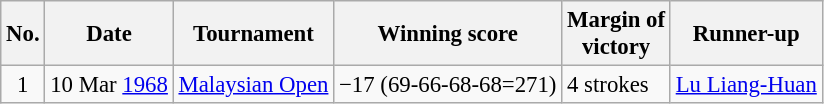<table class="wikitable" style="font-size:95%;">
<tr>
<th>No.</th>
<th>Date</th>
<th>Tournament</th>
<th>Winning score</th>
<th>Margin of<br>victory</th>
<th>Runner-up</th>
</tr>
<tr>
<td align=center>1</td>
<td align=right>10 Mar <a href='#'>1968</a></td>
<td><a href='#'>Malaysian Open</a></td>
<td>−17 (69-66-68-68=271)</td>
<td>4 strokes</td>
<td> <a href='#'>Lu Liang-Huan</a></td>
</tr>
</table>
